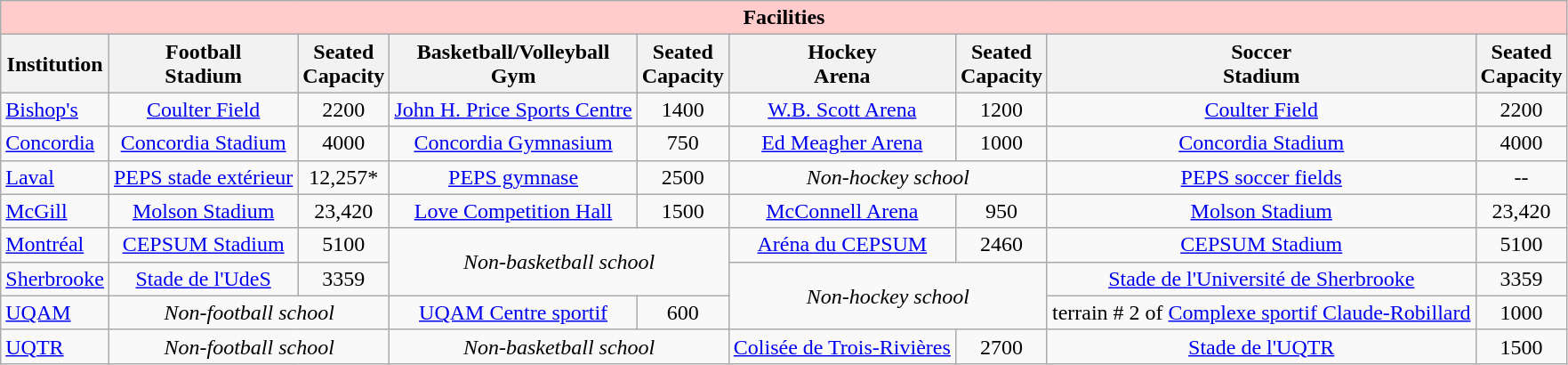<table class="wikitable">
<tr bgcolor="#ffcbcb">
<td colspan="9" align="center"><strong>Facilities</strong></td>
</tr>
<tr bgcolor="#efefef">
<th>Institution</th>
<th>Football<br>Stadium</th>
<th>Seated<br>Capacity</th>
<th>Basketball/Volleyball<br>Gym</th>
<th>Seated<br>Capacity</th>
<th>Hockey<br>Arena</th>
<th>Seated<br>Capacity</th>
<th>Soccer<br>Stadium</th>
<th>Seated<br>Capacity</th>
</tr>
<tr align="center">
<td align="left"><a href='#'>Bishop's</a></td>
<td><a href='#'>Coulter Field</a></td>
<td>2200</td>
<td><a href='#'>John H. Price Sports Centre</a></td>
<td>1400</td>
<td><a href='#'>W.B. Scott Arena</a></td>
<td>1200</td>
<td><a href='#'>Coulter Field</a></td>
<td>2200</td>
</tr>
<tr align="center">
<td align="left"><a href='#'>Concordia</a></td>
<td><a href='#'>Concordia Stadium</a></td>
<td>4000</td>
<td><a href='#'>Concordia Gymnasium</a></td>
<td>750</td>
<td><a href='#'>Ed Meagher Arena</a></td>
<td>1000</td>
<td><a href='#'>Concordia Stadium</a></td>
<td>4000</td>
</tr>
<tr align="center">
<td align="left"><a href='#'>Laval</a></td>
<td><a href='#'>PEPS stade extérieur</a></td>
<td>12,257*</td>
<td><a href='#'>PEPS gymnase</a></td>
<td>2500</td>
<td colspan=2 align=center><em>Non-hockey school</em></td>
<td><a href='#'>PEPS soccer fields</a></td>
<td>--</td>
</tr>
<tr align="center">
<td align="left"><a href='#'>McGill</a></td>
<td><a href='#'>Molson Stadium</a></td>
<td>23,420</td>
<td><a href='#'>Love Competition Hall</a></td>
<td>1500</td>
<td><a href='#'>McConnell Arena</a></td>
<td>950</td>
<td><a href='#'>Molson Stadium</a></td>
<td>23,420</td>
</tr>
<tr align="center">
<td align="left"><a href='#'>Montréal</a></td>
<td><a href='#'>CEPSUM Stadium</a></td>
<td>5100</td>
<td rowspan=2 colspan=2 align=center><em>Non-basketball school</em></td>
<td><a href='#'>Aréna du CEPSUM</a></td>
<td>2460</td>
<td><a href='#'>CEPSUM Stadium</a></td>
<td>5100</td>
</tr>
<tr align="center">
<td align="left"><a href='#'>Sherbrooke</a></td>
<td><a href='#'>Stade de l'UdeS</a></td>
<td>3359</td>
<td rowspan=2 colspan=2 align=center><em>Non-hockey school</em></td>
<td><a href='#'>Stade de l'Université de Sherbrooke</a></td>
<td>3359</td>
</tr>
<tr align="center">
<td align="left"><a href='#'>UQAM</a></td>
<td colspan=2 align=center><em>Non-football school</em></td>
<td><a href='#'>UQAM Centre sportif</a></td>
<td>600</td>
<td>terrain # 2 of <a href='#'>Complexe sportif Claude-Robillard</a></td>
<td>1000</td>
</tr>
<tr align="center">
<td align="left"><a href='#'>UQTR</a></td>
<td colspan=2 align=center><em>Non-football school</em></td>
<td colspan=2 align=center><em>Non-basketball school</em></td>
<td><a href='#'>Colisée de Trois-Rivières</a></td>
<td>2700</td>
<td><a href='#'>Stade de l'UQTR</a></td>
<td>1500</td>
</tr>
</table>
